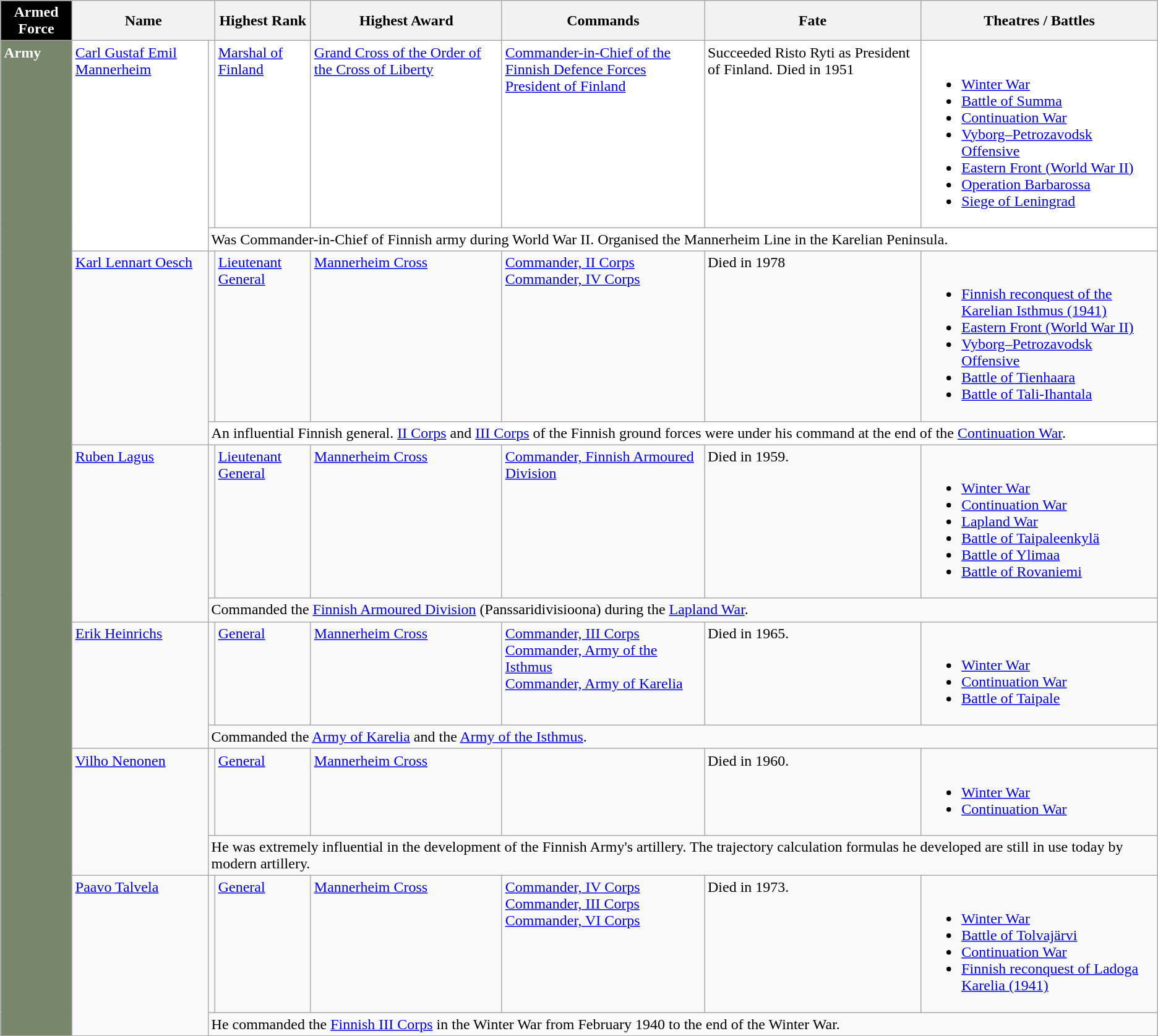<table class="wikitable">
<tr>
<th style="background:#000; color:white;">Armed Force</th>
<th colspan="2">Name</th>
<th>Highest Rank</th>
<th>Highest Award</th>
<th>Commands</th>
<th>Fate</th>
<th>Theatres / Battles</th>
</tr>
<tr style="background:#fff;vertical-align: top;">
<td rowspan="12" style="background:#78866b; color:white;"><strong>Army</strong></td>
<td rowspan="2"><a href='#'>Carl Gustaf Emil Mannerheim</a></td>
<td></td>
<td><a href='#'>Marshal of Finland</a></td>
<td><a href='#'>Grand Cross of the Order of the Cross of Liberty</a></td>
<td><a href='#'>Commander-in-Chief of the Finnish Defence Forces</a><br><a href='#'>President of Finland</a></td>
<td>Succeeded Risto Ryti as President of Finland. Died in 1951</td>
<td><br><ul><li><a href='#'>Winter War</a></li><li><a href='#'>Battle of Summa</a></li><li><a href='#'>Continuation War</a></li><li><a href='#'>Vyborg–Petrozavodsk Offensive</a></li><li><a href='#'>Eastern Front (World War II)</a></li><li><a href='#'>Operation Barbarossa</a></li><li><a href='#'>Siege of Leningrad</a></li></ul></td>
</tr>
<tr style="background:#fff;">
<td colspan="7">Was Commander-in-Chief of Finnish army during World War II. Organised the Mannerheim Line in the Karelian Peninsula.</td>
</tr>
<tr style="vertical-align: top;">
<td rowspan="2"><a href='#'>Karl Lennart Oesch</a></td>
<td></td>
<td><a href='#'>Lieutenant General</a></td>
<td><a href='#'>Mannerheim Cross</a></td>
<td><a href='#'>Commander, II Corps</a><br><a href='#'>Commander, IV Corps</a></td>
<td>Died in 1978</td>
<td><br><ul><li><a href='#'>Finnish reconquest of the Karelian Isthmus (1941)</a></li><li><a href='#'>Eastern Front (World War II)</a></li><li><a href='#'>Vyborg–Petrozavodsk Offensive</a></li><li><a href='#'>Battle of Tienhaara</a></li><li><a href='#'>Battle of Tali-Ihantala</a></li></ul></td>
</tr>
<tr style="background:#fff;">
<td colspan="7">An influential Finnish general. <a href='#'>II Corps</a> and <a href='#'>III Corps</a> of the Finnish ground forces were under his command at the end of the <a href='#'>Continuation War</a>.</td>
</tr>
<tr style="vertical-align: top;">
<td rowspan="2"><a href='#'>Ruben Lagus</a></td>
<td></td>
<td><a href='#'>Lieutenant General</a></td>
<td><a href='#'>Mannerheim Cross</a></td>
<td><a href='#'>Commander, Finnish Armoured Division</a></td>
<td>Died in 1959.</td>
<td><br><ul><li><a href='#'>Winter War</a></li><li><a href='#'>Continuation War</a></li><li><a href='#'>Lapland War</a></li><li><a href='#'>Battle of Taipaleenkylä</a></li><li><a href='#'>Battle of Ylimaa</a></li><li><a href='#'>Battle of Rovaniemi</a></li></ul></td>
</tr>
<tr>
<td colspan="7">Commanded the <a href='#'>Finnish Armoured Division</a> (Panssaridivisioona) during the <a href='#'>Lapland War</a>.</td>
</tr>
<tr style="vertical-align: top;">
<td rowspan="2"><a href='#'>Erik Heinrichs</a></td>
<td></td>
<td><a href='#'>General</a></td>
<td><a href='#'>Mannerheim Cross</a></td>
<td><a href='#'>Commander, III Corps</a><br><a href='#'>Commander, Army of the Isthmus</a><br><a href='#'>Commander, Army of Karelia</a></td>
<td>Died in 1965.</td>
<td><br><ul><li><a href='#'>Winter War</a></li><li><a href='#'>Continuation War</a></li><li><a href='#'>Battle of Taipale</a></li></ul></td>
</tr>
<tr>
<td colspan="7">Commanded the <a href='#'>Army of Karelia</a> and the <a href='#'>Army of the Isthmus</a>.</td>
</tr>
<tr style="vertical-align: top;">
<td rowspan="2"><a href='#'>Vilho Nenonen</a></td>
<td></td>
<td><a href='#'>General</a></td>
<td><a href='#'>Mannerheim Cross</a></td>
<td></td>
<td>Died in 1960.</td>
<td><br><ul><li><a href='#'>Winter War</a></li><li><a href='#'>Continuation War</a></li></ul></td>
</tr>
<tr>
<td colspan="7">He was extremely influential in the development of the Finnish Army's artillery. The trajectory calculation formulas he developed are still in use today by modern artillery.</td>
</tr>
<tr style="vertical-align: top;">
<td rowspan="2"><a href='#'>Paavo Talvela</a></td>
<td></td>
<td><a href='#'>General</a></td>
<td><a href='#'>Mannerheim Cross</a></td>
<td><a href='#'>Commander, IV Corps</a><br><a href='#'>Commander, III Corps</a><br><a href='#'>Commander, VI Corps</a></td>
<td>Died in 1973.</td>
<td><br><ul><li><a href='#'>Winter War</a></li><li><a href='#'>Battle of Tolvajärvi</a></li><li><a href='#'>Continuation War</a></li><li><a href='#'>Finnish reconquest of Ladoga Karelia (1941)</a></li></ul></td>
</tr>
<tr>
<td colspan="7">He commanded the <a href='#'>Finnish III Corps</a> in the Winter War from February 1940 to the end of the Winter War.</td>
</tr>
</table>
